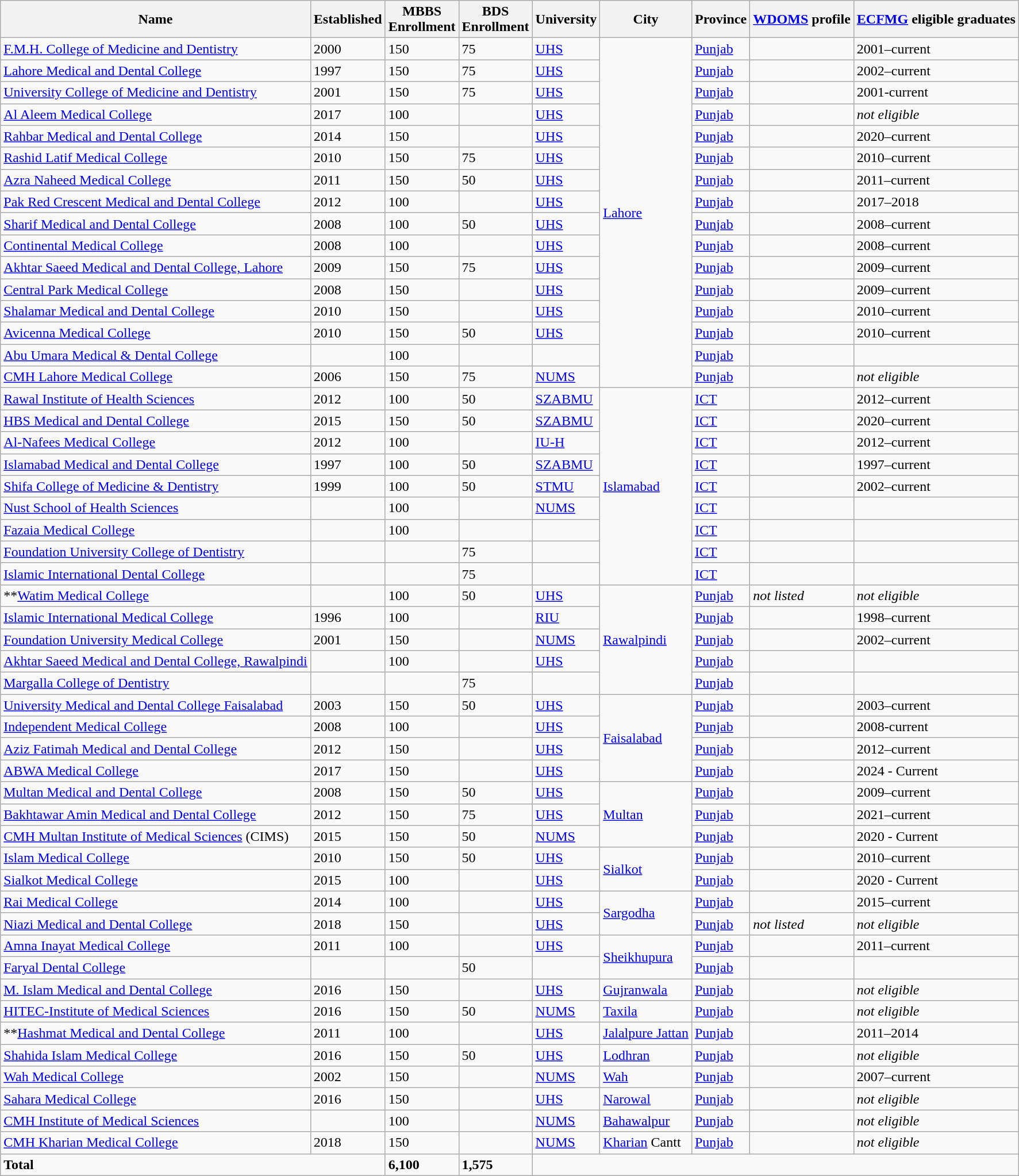<table class="wikitable sortable static-row-numbers static-row-header-hash">
<tr>
<th>Name</th>
<th>Established</th>
<th>MBBS<br>Enrollment</th>
<th>BDS<br>Enrollment</th>
<th>University</th>
<th>City</th>
<th>Province</th>
<th><a href='#'>WDOMS</a> profile</th>
<th><a href='#'>ECFMG</a> eligible graduates</th>
</tr>
<tr>
<td><a href='#'>F.M.H. College of Medicine and Dentistry</a></td>
<td>2000</td>
<td>150</td>
<td>75</td>
<td><a href='#'>UHS</a></td>
<td rowspan="16"><a href='#'>Lahore</a></td>
<td><a href='#'>Punjab</a></td>
<td></td>
<td>2001–current</td>
</tr>
<tr>
<td><a href='#'>Lahore Medical and Dental College</a></td>
<td>1997</td>
<td>150</td>
<td>75</td>
<td><a href='#'>UHS</a></td>
<td><a href='#'>Punjab</a></td>
<td></td>
<td>2002–current</td>
</tr>
<tr>
<td><a href='#'>University College of Medicine and Dentistry</a></td>
<td>2001</td>
<td>150</td>
<td>75</td>
<td><a href='#'>UHS</a></td>
<td><a href='#'>Punjab</a></td>
<td></td>
<td>2001-current</td>
</tr>
<tr>
<td><a href='#'>Al Aleem Medical College</a></td>
<td>2017</td>
<td>100</td>
<td></td>
<td><a href='#'>UHS</a></td>
<td><a href='#'>Punjab</a></td>
<td></td>
<td><em>not eligible</em></td>
</tr>
<tr>
<td><a href='#'>Rahbar Medical and Dental College</a></td>
<td>2014</td>
<td>150</td>
<td></td>
<td><a href='#'>UHS</a></td>
<td><a href='#'>Punjab</a></td>
<td></td>
<td>2020–current</td>
</tr>
<tr>
<td><a href='#'>Rashid Latif Medical College</a></td>
<td>2010</td>
<td>150</td>
<td>75</td>
<td><a href='#'>UHS</a></td>
<td><a href='#'>Punjab</a></td>
<td></td>
<td>2010–current</td>
</tr>
<tr>
<td><a href='#'>Azra Naheed Medical College</a></td>
<td>2011</td>
<td>150</td>
<td>50</td>
<td><a href='#'>UHS</a></td>
<td><a href='#'>Punjab</a></td>
<td></td>
<td>2011–current</td>
</tr>
<tr>
<td><a href='#'>Pak Red Crescent Medical and Dental College</a></td>
<td>2012</td>
<td>100</td>
<td></td>
<td><a href='#'>UHS</a></td>
<td><a href='#'>Punjab</a></td>
<td></td>
<td>2017–2018</td>
</tr>
<tr>
<td><a href='#'>Sharif Medical and Dental College</a></td>
<td>2008</td>
<td>100</td>
<td>50</td>
<td><a href='#'>UHS</a></td>
<td><a href='#'>Punjab</a></td>
<td></td>
<td>2008–current</td>
</tr>
<tr>
<td><a href='#'>Continental Medical College</a></td>
<td>2008</td>
<td>100</td>
<td></td>
<td><a href='#'>UHS</a></td>
<td><a href='#'>Punjab</a></td>
<td></td>
<td>2008–current</td>
</tr>
<tr>
<td><a href='#'>Akhtar Saeed Medical and Dental College, Lahore</a></td>
<td>2009</td>
<td>150</td>
<td>75</td>
<td><a href='#'>UHS</a></td>
<td><a href='#'>Punjab</a></td>
<td></td>
<td>2009–current</td>
</tr>
<tr>
<td><a href='#'>Central Park Medical College</a></td>
<td>2008</td>
<td>150</td>
<td></td>
<td><a href='#'>UHS</a></td>
<td><a href='#'>Punjab</a></td>
<td></td>
<td>2009–current</td>
</tr>
<tr>
<td><a href='#'>Shalamar Medical and Dental College</a></td>
<td>2010</td>
<td>150</td>
<td></td>
<td><a href='#'>UHS</a></td>
<td><a href='#'>Punjab</a></td>
<td></td>
<td>2010–current</td>
</tr>
<tr>
<td><a href='#'>Avicenna Medical College</a></td>
<td>2010</td>
<td>150</td>
<td>50</td>
<td><a href='#'>UHS</a></td>
<td><a href='#'>Punjab</a></td>
<td></td>
<td>2010–current</td>
</tr>
<tr>
<td><a href='#'>Abu Umara Medical & Dental College</a></td>
<td></td>
<td>100</td>
<td></td>
<td></td>
<td><a href='#'>Punjab</a></td>
<td></td>
<td></td>
</tr>
<tr>
<td><a href='#'>CMH Lahore Medical College</a></td>
<td>2006</td>
<td>150</td>
<td>75</td>
<td><a href='#'>NUMS</a></td>
<td><a href='#'>Punjab</a></td>
<td></td>
<td><em>not eligible</em></td>
</tr>
<tr>
<td><a href='#'>Rawal Institute of Health Sciences</a></td>
<td>2012</td>
<td>100</td>
<td>50</td>
<td><a href='#'>SZABMU</a></td>
<td rowspan="9"><a href='#'>Islamabad</a></td>
<td><a href='#'>ICT</a></td>
<td></td>
<td>2012–current</td>
</tr>
<tr>
<td><a href='#'>HBS Medical and Dental College</a></td>
<td>2015</td>
<td>150</td>
<td>50</td>
<td><a href='#'>SZABMU</a></td>
<td><a href='#'>ICT</a></td>
<td></td>
<td>2020–current</td>
</tr>
<tr>
<td><a href='#'>Al-Nafees Medical College</a></td>
<td>2012</td>
<td>100</td>
<td></td>
<td><a href='#'>IU-H</a></td>
<td><a href='#'>ICT</a></td>
<td></td>
<td>2012–current</td>
</tr>
<tr>
<td><a href='#'>Islamabad Medical and Dental College</a></td>
<td>1997</td>
<td>100</td>
<td>50</td>
<td><a href='#'>SZABMU</a></td>
<td><a href='#'>ICT</a></td>
<td></td>
<td>1997–current</td>
</tr>
<tr>
<td><a href='#'>Shifa College of Medicine &  Dentistry</a></td>
<td>1999</td>
<td>100</td>
<td>50</td>
<td><a href='#'>STMU</a></td>
<td><a href='#'>ICT</a></td>
<td></td>
<td>2002–current</td>
</tr>
<tr>
<td><a href='#'>Nust School of Health Sciences</a></td>
<td></td>
<td>100</td>
<td></td>
<td><a href='#'>NUMS</a></td>
<td><a href='#'>ICT</a></td>
<td></td>
<td></td>
</tr>
<tr>
<td><a href='#'>Fazaia Medical College</a></td>
<td></td>
<td>100</td>
<td></td>
<td></td>
<td><a href='#'>ICT</a></td>
<td></td>
<td></td>
</tr>
<tr>
<td><a href='#'>Foundation University College of Dentistry</a></td>
<td></td>
<td></td>
<td>75</td>
<td></td>
<td><a href='#'>ICT</a></td>
<td></td>
<td></td>
</tr>
<tr>
<td><a href='#'>Islamic International Dental College</a></td>
<td></td>
<td></td>
<td>75</td>
<td></td>
<td><a href='#'>ICT</a></td>
<td></td>
<td></td>
</tr>
<tr>
<td>**<a href='#'>Watim Medical College</a></td>
<td></td>
<td>100</td>
<td>50</td>
<td><a href='#'>UHS</a></td>
<td rowspan="5"><a href='#'>Rawalpindi</a></td>
<td><a href='#'>Punjab</a></td>
<td><em>not listed</em></td>
<td><em>not eligible</em></td>
</tr>
<tr>
<td><a href='#'>Islamic International Medical College</a></td>
<td>1996</td>
<td>100</td>
<td></td>
<td><a href='#'>RIU</a></td>
<td><a href='#'>Punjab</a></td>
<td></td>
<td>1998–current</td>
</tr>
<tr>
<td><a href='#'>Foundation University Medical College</a></td>
<td>2001</td>
<td>150</td>
<td></td>
<td><a href='#'>NUMS</a></td>
<td><a href='#'>Punjab</a></td>
<td></td>
<td>2002–current</td>
</tr>
<tr>
<td><a href='#'>Akhtar Saeed Medical and Dental College, Rawalpindi</a></td>
<td></td>
<td>100</td>
<td></td>
<td><a href='#'>UHS</a></td>
<td><a href='#'>Punjab</a></td>
<td></td>
<td></td>
</tr>
<tr>
<td><a href='#'>Margalla College of Dentistry</a></td>
<td></td>
<td></td>
<td>75</td>
<td></td>
<td><a href='#'>Punjab</a></td>
<td></td>
<td></td>
</tr>
<tr>
<td><a href='#'>University Medical and Dental College Faisalabad</a></td>
<td>2003</td>
<td>150</td>
<td>50</td>
<td><a href='#'>UHS</a></td>
<td rowspan="4"><a href='#'>Faisalabad</a></td>
<td><a href='#'>Punjab</a></td>
<td></td>
<td>2003–current</td>
</tr>
<tr>
<td><a href='#'>Independent Medical College</a></td>
<td>2008</td>
<td>100</td>
<td></td>
<td><a href='#'>UHS</a></td>
<td><a href='#'>Punjab</a></td>
<td></td>
<td>2008-current</td>
</tr>
<tr>
<td><a href='#'>Aziz Fatimah Medical and Dental College</a></td>
<td>2012</td>
<td>150</td>
<td></td>
<td><a href='#'>UHS</a></td>
<td><a href='#'>Punjab</a></td>
<td></td>
<td>2012–current</td>
</tr>
<tr>
<td><a href='#'>ABWA Medical College</a></td>
<td>2017</td>
<td>150</td>
<td></td>
<td><a href='#'>UHS</a></td>
<td><a href='#'>Punjab</a></td>
<td></td>
<td>2024 - Current</td>
</tr>
<tr>
<td><a href='#'>Multan Medical and Dental College</a></td>
<td>2008</td>
<td>150</td>
<td>50</td>
<td><a href='#'>UHS</a></td>
<td rowspan="3"><a href='#'>Multan</a></td>
<td><a href='#'>Punjab</a></td>
<td></td>
<td>2009–current</td>
</tr>
<tr>
<td><a href='#'>Bakhtawar Amin Medical and Dental College</a></td>
<td>2012</td>
<td>150</td>
<td>75</td>
<td><a href='#'>UHS</a></td>
<td><a href='#'>Punjab</a></td>
<td></td>
<td>2021–current</td>
</tr>
<tr>
<td><a href='#'>CMH Multan Institute of Medical Sciences</a> (CIMS)</td>
<td>2015</td>
<td>150</td>
<td>50</td>
<td><a href='#'>NUMS</a></td>
<td><a href='#'>Punjab</a></td>
<td></td>
<td>2020 - Current</td>
</tr>
<tr>
<td><a href='#'>Islam Medical College</a></td>
<td>2010</td>
<td>150</td>
<td>50</td>
<td><a href='#'>UHS</a></td>
<td rowspan="2"><a href='#'>Sialkot</a></td>
<td><a href='#'>Punjab</a></td>
<td></td>
<td>2010–current</td>
</tr>
<tr>
<td><a href='#'>Sialkot Medical College</a></td>
<td>2015</td>
<td>100</td>
<td></td>
<td><a href='#'>UHS</a></td>
<td><a href='#'>Punjab</a></td>
<td></td>
<td>2020 - Current</td>
</tr>
<tr>
<td><a href='#'>Rai Medical College</a></td>
<td>2014</td>
<td>100</td>
<td></td>
<td><a href='#'>UHS</a></td>
<td rowspan="2"><a href='#'>Sargodha</a></td>
<td><a href='#'>Punjab</a></td>
<td></td>
<td>2015–current</td>
</tr>
<tr>
<td><a href='#'>Niazi Medical and Dental College</a></td>
<td>2018</td>
<td>150</td>
<td></td>
<td><a href='#'>UHS</a></td>
<td><a href='#'>Punjab</a></td>
<td><em>not listed</em></td>
<td><em>not eligible</em></td>
</tr>
<tr>
<td><a href='#'>Amna Inayat Medical College</a></td>
<td>2011</td>
<td>100</td>
<td></td>
<td><a href='#'>UHS</a></td>
<td rowspan="2"><a href='#'>Sheikhupura</a></td>
<td><a href='#'>Punjab</a></td>
<td></td>
<td>2011–current</td>
</tr>
<tr>
<td><a href='#'>Faryal Dental College</a></td>
<td></td>
<td></td>
<td>50</td>
<td></td>
<td><a href='#'>Punjab</a></td>
<td></td>
<td></td>
</tr>
<tr>
<td><a href='#'>M. Islam Medical and Dental College</a></td>
<td>2016</td>
<td>150</td>
<td></td>
<td><a href='#'>UHS</a></td>
<td><a href='#'>Gujranwala</a></td>
<td><a href='#'>Punjab</a></td>
<td></td>
<td><em>not eligible</em></td>
</tr>
<tr>
<td><a href='#'>HITEC-Institute of Medical Sciences</a></td>
<td>2016</td>
<td>150</td>
<td>50</td>
<td><a href='#'>NUMS</a></td>
<td><a href='#'>Taxila</a></td>
<td><a href='#'>Punjab</a></td>
<td></td>
<td><em>not eligible</em></td>
</tr>
<tr>
<td>**<a href='#'>Hashmat Medical and Dental College</a></td>
<td>2011</td>
<td>100</td>
<td></td>
<td><a href='#'>UHS</a></td>
<td><a href='#'>Jalalpure Jattan</a></td>
<td><a href='#'>Punjab</a></td>
<td></td>
<td>2011–2014</td>
</tr>
<tr>
<td><a href='#'>Shahida Islam Medical College</a></td>
<td>2016</td>
<td>150</td>
<td>50</td>
<td><a href='#'>UHS</a></td>
<td><a href='#'>Lodhran</a></td>
<td><a href='#'>Punjab</a></td>
<td></td>
<td><em>not eligible</em></td>
</tr>
<tr>
<td><a href='#'>Wah Medical College</a></td>
<td>2002</td>
<td>150</td>
<td></td>
<td><a href='#'>NUMS</a></td>
<td><a href='#'>Wah</a></td>
<td><a href='#'>Punjab</a></td>
<td></td>
<td>2007–current</td>
</tr>
<tr>
<td><a href='#'>Sahara Medical College</a></td>
<td>2016</td>
<td>150</td>
<td></td>
<td><a href='#'>UHS</a></td>
<td><a href='#'>Narowal</a></td>
<td><a href='#'>Punjab</a></td>
<td></td>
<td><em>not eligible</em></td>
</tr>
<tr>
<td><a href='#'>CMH Institute of Medical Sciences</a></td>
<td></td>
<td>100</td>
<td></td>
<td><a href='#'>NUMS</a></td>
<td><a href='#'>Bahawalpur</a></td>
<td><a href='#'>Punjab</a></td>
<td></td>
<td><em>not eligible</em></td>
</tr>
<tr>
<td><a href='#'>CMH Kharian Medical College</a></td>
<td>2018</td>
<td>150</td>
<td></td>
<td><a href='#'>NUMS</a></td>
<td><a href='#'>Kharian</a> Cantt</td>
<td><a href='#'>Punjab</a></td>
<td></td>
<td><em>not eligible</em></td>
</tr>
<tr>
<td colspan="2"><strong>Total</strong></td>
<td><strong>6,100</strong></td>
<td><strong>1,575</strong></td>
<td colspan="5"></td>
</tr>
</table>
